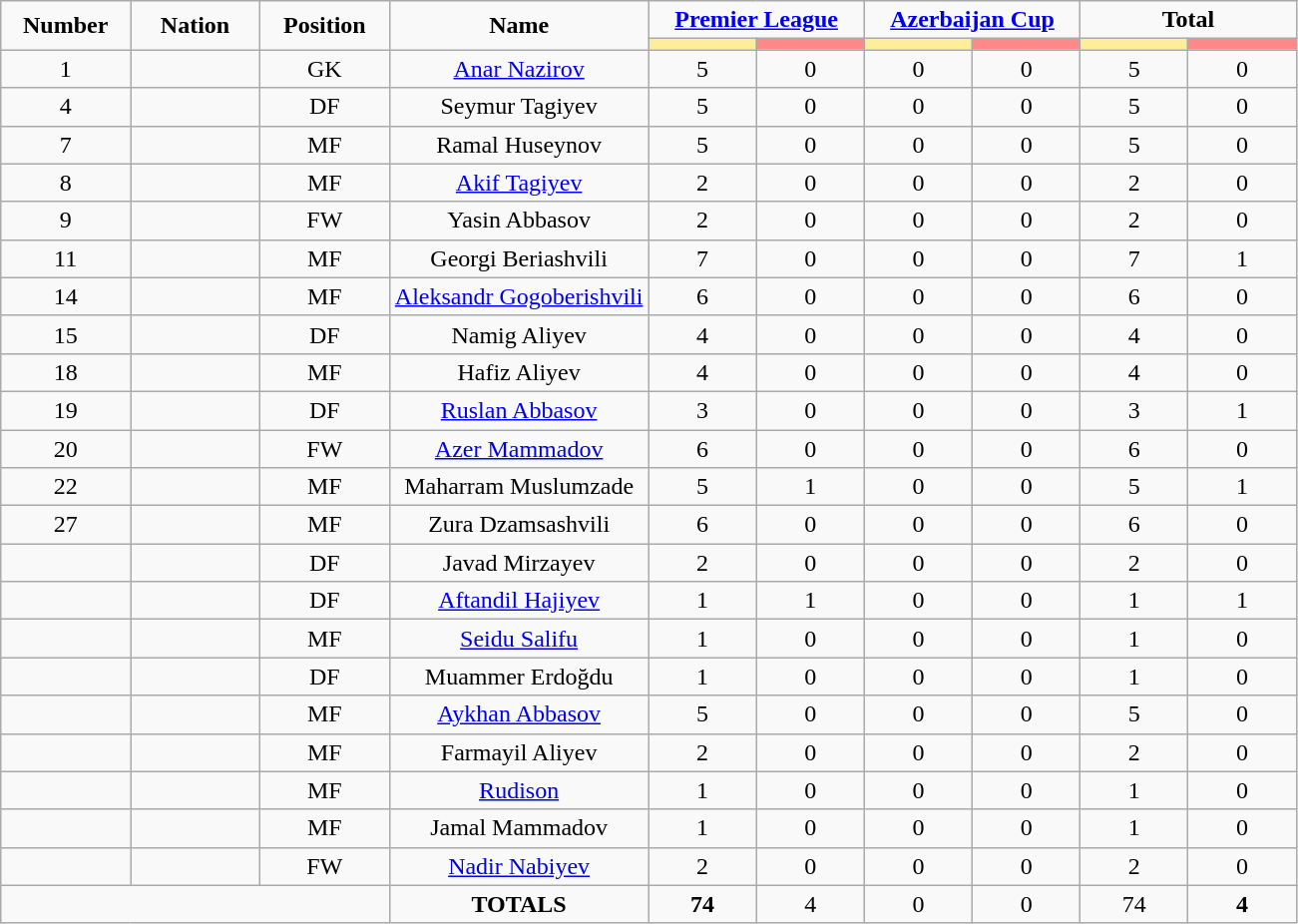<table class="wikitable" style="font-size: 100%; text-align: center;">
<tr>
<td rowspan="2" width="10%" align="center"><strong>Number</strong></td>
<td rowspan="2" width="10%" align="center"><strong>Nation</strong></td>
<td rowspan="2" width="10%" align="center"><strong>Position</strong></td>
<td rowspan="2" width="20%" align="center"><strong>Name</strong></td>
<td colspan="2" align="center"><strong><a href='#'>Premier League</a></strong></td>
<td colspan="2" align="center"><strong><a href='#'>Azerbaijan Cup</a></strong></td>
<td colspan="2" align="center"><strong>Total</strong></td>
</tr>
<tr>
<th width=60 style="background: #FFEE99"></th>
<th width=60 style="background: #FF8888"></th>
<th width=60 style="background: #FFEE99"></th>
<th width=60 style="background: #FF8888"></th>
<th width=60 style="background: #FFEE99"></th>
<th width=60 style="background: #FF8888"></th>
</tr>
<tr>
<td>1</td>
<td></td>
<td>GK</td>
<td><a href='#'>Anar Nazirov</a></td>
<td>5</td>
<td>0</td>
<td>0</td>
<td>0</td>
<td>5</td>
<td>0</td>
</tr>
<tr>
<td>4</td>
<td></td>
<td>DF</td>
<td>Seymur Tagiyev</td>
<td>5</td>
<td>0</td>
<td>0</td>
<td>0</td>
<td>5</td>
<td>0</td>
</tr>
<tr>
<td>7</td>
<td></td>
<td>MF</td>
<td>Ramal Huseynov</td>
<td>5</td>
<td>0</td>
<td>0</td>
<td>0</td>
<td>5</td>
<td>0</td>
</tr>
<tr>
<td>8</td>
<td></td>
<td>MF</td>
<td><a href='#'>Akif Tagiyev</a></td>
<td>2</td>
<td>0</td>
<td>0</td>
<td>0</td>
<td>2</td>
<td>0</td>
</tr>
<tr>
<td>9</td>
<td></td>
<td>FW</td>
<td>Yasin Abbasov</td>
<td>2</td>
<td>0</td>
<td>0</td>
<td>0</td>
<td>2</td>
<td>0</td>
</tr>
<tr>
<td>11</td>
<td></td>
<td>MF</td>
<td>Georgi Beriashvili</td>
<td>7</td>
<td>0</td>
<td>0</td>
<td>0</td>
<td>7</td>
<td>1</td>
</tr>
<tr>
<td>14</td>
<td></td>
<td>MF</td>
<td><a href='#'>Aleksandr Gogoberishvili</a></td>
<td>6</td>
<td>0</td>
<td>0</td>
<td>0</td>
<td>6</td>
<td>0</td>
</tr>
<tr>
<td>15</td>
<td></td>
<td>DF</td>
<td>Namig Aliyev</td>
<td>4</td>
<td>0</td>
<td>0</td>
<td>0</td>
<td>4</td>
<td>0</td>
</tr>
<tr>
<td>18</td>
<td></td>
<td>MF</td>
<td>Hafiz Aliyev</td>
<td>4</td>
<td>0</td>
<td>0</td>
<td>0</td>
<td>4</td>
<td>0</td>
</tr>
<tr>
<td>19</td>
<td></td>
<td>DF</td>
<td><a href='#'>Ruslan Abbasov</a></td>
<td>3</td>
<td>0</td>
<td>0</td>
<td>0</td>
<td>3</td>
<td>1</td>
</tr>
<tr>
<td>20</td>
<td></td>
<td>FW</td>
<td><a href='#'>Azer Mammadov</a></td>
<td>6</td>
<td>0</td>
<td>0</td>
<td>0</td>
<td>6</td>
<td>0</td>
</tr>
<tr>
<td>22</td>
<td></td>
<td>MF</td>
<td>Maharram Muslumzade</td>
<td>5</td>
<td>1</td>
<td>0</td>
<td>0</td>
<td>5</td>
<td>1</td>
</tr>
<tr>
<td>27</td>
<td></td>
<td>MF</td>
<td>Zura Dzamsashvili</td>
<td>6</td>
<td>0</td>
<td>0</td>
<td>0</td>
<td>6</td>
<td>0</td>
</tr>
<tr>
<td></td>
<td></td>
<td>DF</td>
<td>Javad Mirzayev</td>
<td>2</td>
<td>0</td>
<td>0</td>
<td>0</td>
<td>2</td>
<td>0</td>
</tr>
<tr>
<td></td>
<td></td>
<td>DF</td>
<td><a href='#'>Aftandil Hajiyev</a></td>
<td>1</td>
<td>1</td>
<td>0</td>
<td>0</td>
<td>1</td>
<td>1</td>
</tr>
<tr>
<td></td>
<td></td>
<td>MF</td>
<td><a href='#'>Seidu Salifu</a></td>
<td>1</td>
<td>0</td>
<td>0</td>
<td>0</td>
<td>1</td>
<td>0</td>
</tr>
<tr>
<td></td>
<td></td>
<td>DF</td>
<td>Muammer Erdoğdu</td>
<td>1</td>
<td>0</td>
<td>0</td>
<td>0</td>
<td>1</td>
<td>0</td>
</tr>
<tr>
<td></td>
<td></td>
<td>MF</td>
<td><a href='#'>Aykhan Abbasov</a></td>
<td>5</td>
<td>0</td>
<td>0</td>
<td>0</td>
<td>5</td>
<td>0</td>
</tr>
<tr>
<td></td>
<td></td>
<td>MF</td>
<td>Farmayil Aliyev</td>
<td>2</td>
<td>0</td>
<td>0</td>
<td>0</td>
<td>2</td>
<td>0</td>
</tr>
<tr>
<td></td>
<td></td>
<td>MF</td>
<td><a href='#'>Rudison</a></td>
<td>1</td>
<td>0</td>
<td>0</td>
<td>0</td>
<td>1</td>
<td>0</td>
</tr>
<tr>
<td></td>
<td></td>
<td>MF</td>
<td>Jamal Mammadov</td>
<td>1</td>
<td>0</td>
<td>0</td>
<td>0</td>
<td>1</td>
<td>0</td>
</tr>
<tr>
<td></td>
<td></td>
<td>FW</td>
<td><a href='#'>Nadir Nabiyev</a></td>
<td>2</td>
<td>0</td>
<td>0</td>
<td>0</td>
<td>2</td>
<td>0</td>
</tr>
<tr>
<td colspan="3"></td>
<td><strong>TOTALS</strong></td>
<td><strong>74<em></td>
<td></strong>4<strong></td>
<td></strong>0<strong></td>
<td></strong>0<strong></td>
<td></strong>74</em></td>
<td><strong>4</strong></td>
</tr>
</table>
